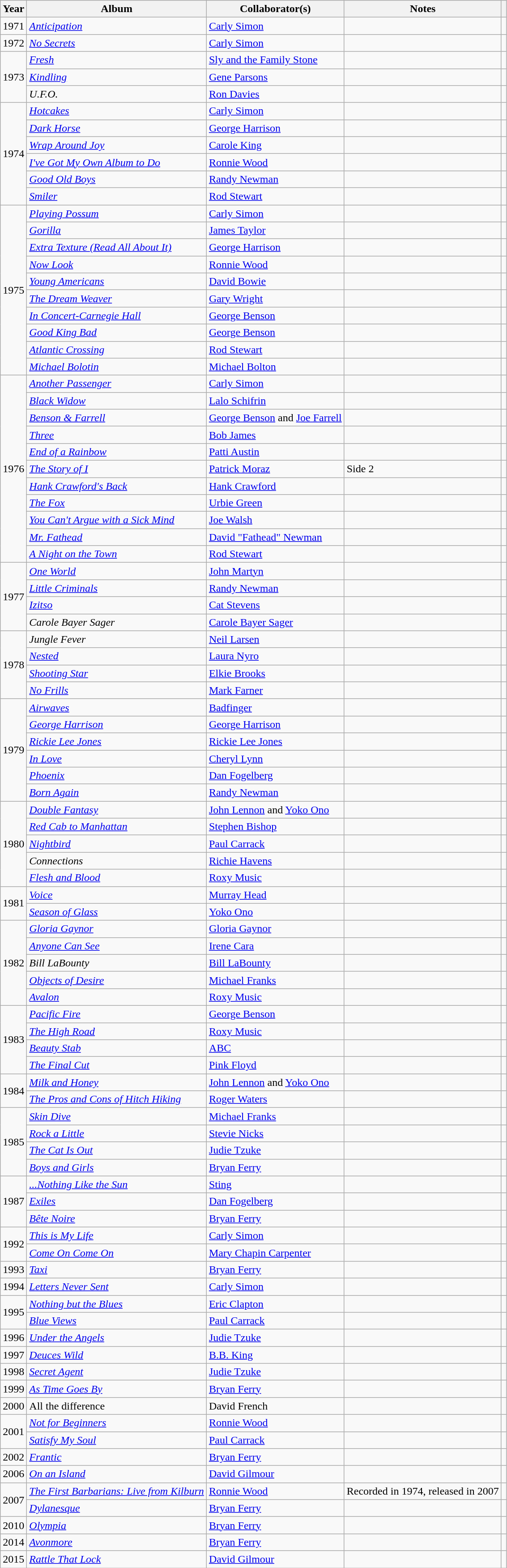<table class="wikitable sortable mw-collapsible">
<tr>
<th>Year</th>
<th>Album</th>
<th>Collaborator(s)</th>
<th>Notes</th>
<th></th>
</tr>
<tr>
<td>1971</td>
<td><em><a href='#'>Anticipation</a></em></td>
<td><a href='#'>Carly Simon</a></td>
<td></td>
<td></td>
</tr>
<tr>
<td>1972</td>
<td><em><a href='#'>No Secrets</a></em></td>
<td><a href='#'>Carly Simon</a></td>
<td></td>
<td></td>
</tr>
<tr>
<td rowspan="3">1973</td>
<td><em><a href='#'>Fresh</a></em></td>
<td><a href='#'>Sly and the Family Stone</a></td>
<td></td>
<td></td>
</tr>
<tr>
<td><em><a href='#'>Kindling</a></em></td>
<td><a href='#'>Gene Parsons</a></td>
<td></td>
<td></td>
</tr>
<tr>
<td><em>U.F.O.</em></td>
<td><a href='#'>Ron Davies</a></td>
<td></td>
<td></td>
</tr>
<tr>
<td rowspan="6">1974</td>
<td><em><a href='#'>Hotcakes</a></em></td>
<td><a href='#'>Carly Simon</a></td>
<td></td>
<td></td>
</tr>
<tr>
<td><em><a href='#'>Dark Horse</a></em></td>
<td><a href='#'>George Harrison</a></td>
<td></td>
<td></td>
</tr>
<tr>
<td><em><a href='#'>Wrap Around Joy</a></em></td>
<td><a href='#'>Carole King</a></td>
<td></td>
<td></td>
</tr>
<tr>
<td><em><a href='#'>I've Got My Own Album to Do</a></em></td>
<td><a href='#'>Ronnie Wood</a></td>
<td></td>
<td></td>
</tr>
<tr>
<td><em><a href='#'>Good Old Boys</a></em></td>
<td><a href='#'>Randy Newman</a></td>
<td></td>
<td></td>
</tr>
<tr>
<td><em><a href='#'>Smiler</a></em></td>
<td><a href='#'>Rod Stewart</a></td>
<td></td>
<td></td>
</tr>
<tr>
<td rowspan="10">1975</td>
<td><em><a href='#'>Playing Possum</a></em></td>
<td><a href='#'>Carly Simon</a></td>
<td></td>
<td></td>
</tr>
<tr>
<td><em><a href='#'>Gorilla</a></em></td>
<td><a href='#'>James Taylor</a></td>
<td></td>
<td></td>
</tr>
<tr>
<td><em><a href='#'>Extra Texture (Read All About It)</a></em></td>
<td><a href='#'>George Harrison</a></td>
<td></td>
<td></td>
</tr>
<tr>
<td><em><a href='#'>Now Look</a></em></td>
<td><a href='#'>Ronnie Wood</a></td>
<td></td>
<td></td>
</tr>
<tr>
<td><em><a href='#'>Young Americans</a></em></td>
<td><a href='#'>David Bowie</a></td>
<td></td>
<td></td>
</tr>
<tr>
<td><em><a href='#'>The Dream Weaver</a></em></td>
<td><a href='#'>Gary Wright</a></td>
<td></td>
<td></td>
</tr>
<tr>
<td><em><a href='#'>In Concert-Carnegie Hall</a></em></td>
<td><a href='#'>George Benson</a></td>
<td></td>
<td></td>
</tr>
<tr>
<td><em><a href='#'>Good King Bad</a></em></td>
<td><a href='#'>George Benson</a></td>
<td></td>
<td></td>
</tr>
<tr>
<td><em><a href='#'>Atlantic Crossing</a></em></td>
<td><a href='#'>Rod Stewart</a></td>
<td></td>
<td></td>
</tr>
<tr>
<td><em><a href='#'>Michael Bolotin</a></em></td>
<td><a href='#'>Michael Bolton</a></td>
<td></td>
<td></td>
</tr>
<tr>
<td rowspan="11">1976</td>
<td><em><a href='#'>Another Passenger</a></em></td>
<td><a href='#'>Carly Simon</a></td>
<td></td>
<td></td>
</tr>
<tr>
<td><em><a href='#'>Black Widow</a></em></td>
<td><a href='#'>Lalo Schifrin</a></td>
<td></td>
<td></td>
</tr>
<tr>
<td><em><a href='#'>Benson & Farrell</a></em></td>
<td><a href='#'>George Benson</a> and <a href='#'>Joe Farrell</a></td>
<td></td>
<td></td>
</tr>
<tr>
<td><em><a href='#'>Three</a></em></td>
<td><a href='#'>Bob James</a></td>
<td></td>
<td></td>
</tr>
<tr>
<td><em><a href='#'>End of a Rainbow</a></em></td>
<td><a href='#'>Patti Austin</a></td>
<td></td>
<td></td>
</tr>
<tr>
<td><em><a href='#'>The Story of I</a></em></td>
<td><a href='#'>Patrick Moraz</a></td>
<td>Side 2</td>
<td></td>
</tr>
<tr>
<td><em><a href='#'>Hank Crawford's Back</a></em></td>
<td><a href='#'>Hank Crawford</a></td>
<td></td>
<td></td>
</tr>
<tr>
<td><em><a href='#'>The Fox</a></em></td>
<td><a href='#'>Urbie Green</a></td>
<td></td>
<td></td>
</tr>
<tr>
<td><em><a href='#'>You Can't Argue with a Sick Mind</a></em></td>
<td><a href='#'>Joe Walsh</a></td>
<td></td>
<td></td>
</tr>
<tr>
<td><em><a href='#'>Mr. Fathead</a></em></td>
<td><a href='#'>David "Fathead" Newman</a></td>
<td></td>
<td></td>
</tr>
<tr>
<td><em><a href='#'>A Night on the Town</a></em></td>
<td><a href='#'>Rod Stewart</a></td>
<td></td>
<td></td>
</tr>
<tr>
<td rowspan="4">1977</td>
<td><em><a href='#'>One World</a></em></td>
<td><a href='#'>John Martyn</a></td>
<td></td>
<td></td>
</tr>
<tr>
<td><em><a href='#'>Little Criminals</a></em></td>
<td><a href='#'>Randy Newman</a></td>
<td></td>
<td></td>
</tr>
<tr>
<td><em><a href='#'>Izitso</a></em></td>
<td><a href='#'>Cat Stevens</a></td>
<td></td>
<td></td>
</tr>
<tr>
<td><em>Carole Bayer Sager</em></td>
<td><a href='#'>Carole Bayer Sager</a></td>
<td></td>
<td></td>
</tr>
<tr>
<td rowspan="4">1978</td>
<td><em>Jungle Fever</em></td>
<td><a href='#'>Neil Larsen</a></td>
<td></td>
<td></td>
</tr>
<tr>
<td><em><a href='#'>Nested</a></em></td>
<td><a href='#'>Laura Nyro</a></td>
<td></td>
<td></td>
</tr>
<tr>
<td><em><a href='#'>Shooting Star</a></em></td>
<td><a href='#'>Elkie Brooks</a></td>
<td></td>
<td></td>
</tr>
<tr>
<td><em><a href='#'>No Frills</a></em></td>
<td><a href='#'>Mark Farner</a></td>
<td></td>
<td></td>
</tr>
<tr>
<td rowspan="6">1979</td>
<td><em><a href='#'>Airwaves</a></em></td>
<td><a href='#'>Badfinger</a></td>
<td></td>
<td></td>
</tr>
<tr>
<td><em><a href='#'>George Harrison</a></em></td>
<td><a href='#'>George Harrison</a></td>
<td></td>
<td></td>
</tr>
<tr>
<td><em><a href='#'>Rickie Lee Jones</a></em></td>
<td><a href='#'>Rickie Lee Jones</a></td>
<td></td>
<td></td>
</tr>
<tr>
<td><em><a href='#'>In Love</a></em></td>
<td><a href='#'>Cheryl Lynn</a></td>
<td></td>
<td></td>
</tr>
<tr>
<td><em><a href='#'>Phoenix</a></em></td>
<td><a href='#'>Dan Fogelberg</a></td>
<td></td>
<td></td>
</tr>
<tr>
<td><em><a href='#'>Born Again</a></em></td>
<td><a href='#'>Randy Newman</a></td>
<td></td>
<td></td>
</tr>
<tr>
<td rowspan="5">1980</td>
<td><em><a href='#'>Double Fantasy</a></em></td>
<td><a href='#'>John Lennon</a> and <a href='#'>Yoko Ono</a></td>
<td></td>
<td></td>
</tr>
<tr>
<td><em><a href='#'>Red Cab to Manhattan</a></em></td>
<td><a href='#'>Stephen Bishop</a></td>
<td></td>
<td></td>
</tr>
<tr>
<td><em><a href='#'>Nightbird</a></em></td>
<td><a href='#'>Paul Carrack</a></td>
<td></td>
<td></td>
</tr>
<tr>
<td><em>Connections</em></td>
<td><a href='#'>Richie Havens</a></td>
<td></td>
<td></td>
</tr>
<tr>
<td><em><a href='#'>Flesh and Blood</a></em></td>
<td><a href='#'>Roxy Music</a></td>
<td></td>
<td></td>
</tr>
<tr>
<td rowspan="2">1981</td>
<td><em><a href='#'>Voice</a></em></td>
<td><a href='#'>Murray Head</a></td>
<td></td>
<td></td>
</tr>
<tr>
<td><em><a href='#'>Season of Glass</a></em></td>
<td><a href='#'>Yoko Ono</a></td>
<td></td>
<td></td>
</tr>
<tr>
<td rowspan="5">1982</td>
<td><em><a href='#'>Gloria Gaynor</a></em></td>
<td><a href='#'>Gloria Gaynor</a></td>
<td></td>
<td></td>
</tr>
<tr>
<td><em><a href='#'>Anyone Can See</a></em></td>
<td><a href='#'>Irene Cara</a></td>
<td></td>
<td></td>
</tr>
<tr>
<td><em>Bill LaBounty</em></td>
<td><a href='#'>Bill LaBounty</a></td>
<td></td>
<td></td>
</tr>
<tr>
<td><em><a href='#'>Objects of Desire</a></em></td>
<td><a href='#'>Michael Franks</a></td>
<td></td>
<td></td>
</tr>
<tr>
<td><em><a href='#'>Avalon</a></em></td>
<td><a href='#'>Roxy Music</a></td>
<td></td>
<td></td>
</tr>
<tr>
<td rowspan="4">1983</td>
<td><em><a href='#'>Pacific Fire</a></em></td>
<td><a href='#'>George Benson</a></td>
<td></td>
<td></td>
</tr>
<tr>
<td><em><a href='#'>The High Road</a></em></td>
<td><a href='#'>Roxy Music</a></td>
<td></td>
<td></td>
</tr>
<tr>
<td><em><a href='#'>Beauty Stab</a></em></td>
<td><a href='#'>ABC</a></td>
<td></td>
<td></td>
</tr>
<tr>
<td><em><a href='#'>The Final Cut</a></em></td>
<td><a href='#'>Pink Floyd</a></td>
<td></td>
<td></td>
</tr>
<tr>
<td rowspan="2">1984</td>
<td><em><a href='#'>Milk and Honey</a></em></td>
<td><a href='#'>John Lennon</a> and <a href='#'>Yoko Ono</a></td>
<td></td>
<td></td>
</tr>
<tr>
<td><em><a href='#'>The Pros and Cons of Hitch Hiking</a></em></td>
<td><a href='#'>Roger Waters</a></td>
<td></td>
<td></td>
</tr>
<tr>
<td rowspan="4">1985</td>
<td><em><a href='#'>Skin Dive</a></em></td>
<td><a href='#'>Michael Franks</a></td>
<td></td>
<td></td>
</tr>
<tr>
<td><em><a href='#'>Rock a Little</a></em></td>
<td><a href='#'>Stevie Nicks</a></td>
<td></td>
<td></td>
</tr>
<tr>
<td><em><a href='#'>The Cat Is Out</a></em></td>
<td><a href='#'>Judie Tzuke</a></td>
<td></td>
<td></td>
</tr>
<tr>
<td><em><a href='#'>Boys and Girls</a></em></td>
<td><a href='#'>Bryan Ferry</a></td>
<td></td>
<td></td>
</tr>
<tr>
<td rowspan="3">1987</td>
<td><em><a href='#'>...Nothing Like the Sun</a></em></td>
<td><a href='#'>Sting</a></td>
<td></td>
<td></td>
</tr>
<tr>
<td><em><a href='#'>Exiles</a></em></td>
<td><a href='#'>Dan Fogelberg</a></td>
<td></td>
<td></td>
</tr>
<tr>
<td><em><a href='#'>Bête Noire</a></em></td>
<td><a href='#'>Bryan Ferry</a></td>
<td></td>
<td></td>
</tr>
<tr>
<td rowspan="2">1992</td>
<td><em><a href='#'>This is My Life</a></em></td>
<td><a href='#'>Carly Simon</a></td>
<td></td>
<td></td>
</tr>
<tr>
<td><em><a href='#'>Come On Come On</a></em></td>
<td><a href='#'>Mary Chapin Carpenter</a></td>
<td></td>
<td></td>
</tr>
<tr>
<td>1993</td>
<td><em><a href='#'>Taxi</a></em></td>
<td><a href='#'>Bryan Ferry</a></td>
<td></td>
<td></td>
</tr>
<tr>
<td>1994</td>
<td><em><a href='#'>Letters Never Sent</a></em></td>
<td><a href='#'>Carly Simon</a></td>
<td></td>
<td></td>
</tr>
<tr>
<td rowspan="2">1995</td>
<td><em><a href='#'>Nothing but the Blues</a></em></td>
<td><a href='#'>Eric Clapton</a></td>
<td></td>
<td></td>
</tr>
<tr>
<td><em><a href='#'>Blue Views</a></em></td>
<td><a href='#'>Paul Carrack</a></td>
<td></td>
<td></td>
</tr>
<tr>
<td>1996</td>
<td><em><a href='#'>Under the Angels</a></em></td>
<td><a href='#'>Judie Tzuke</a></td>
<td></td>
<td></td>
</tr>
<tr>
<td>1997</td>
<td><em><a href='#'>Deuces Wild</a></em></td>
<td><a href='#'>B.B. King</a></td>
<td></td>
<td></td>
</tr>
<tr>
<td>1998</td>
<td><em><a href='#'>Secret Agent</a></em></td>
<td><a href='#'>Judie Tzuke</a></td>
<td></td>
<td></td>
</tr>
<tr>
<td>1999</td>
<td><em><a href='#'>As Time Goes By</a></em></td>
<td><a href='#'>Bryan Ferry</a></td>
<td></td>
<td></td>
</tr>
<tr>
<td>2000</td>
<td>All the difference </td>
<td>David French </td>
<td></td>
<td></td>
</tr>
<tr>
<td rowspan="2">2001</td>
<td><em><a href='#'>Not for Beginners</a></em></td>
<td><a href='#'>Ronnie Wood</a></td>
<td></td>
<td></td>
</tr>
<tr>
<td><em><a href='#'>Satisfy My Soul</a></em></td>
<td><a href='#'>Paul Carrack</a></td>
<td></td>
<td></td>
</tr>
<tr>
<td>2002</td>
<td><em><a href='#'>Frantic</a></em></td>
<td><a href='#'>Bryan Ferry</a></td>
<td></td>
<td></td>
</tr>
<tr>
<td>2006</td>
<td><em><a href='#'>On an Island</a></em></td>
<td><a href='#'>David Gilmour</a></td>
<td></td>
<td></td>
</tr>
<tr>
<td rowspan="2">2007</td>
<td><em><a href='#'>The First Barbarians: Live from Kilburn</a></em></td>
<td><a href='#'>Ronnie Wood</a></td>
<td>Recorded in 1974, released in 2007</td>
<td></td>
</tr>
<tr>
<td><em><a href='#'>Dylanesque</a></em></td>
<td><a href='#'>Bryan Ferry</a></td>
<td></td>
<td></td>
</tr>
<tr>
<td>2010</td>
<td><em><a href='#'>Olympia</a></em></td>
<td><a href='#'>Bryan Ferry</a></td>
<td></td>
<td></td>
</tr>
<tr>
<td>2014</td>
<td><em><a href='#'>Avonmore</a></em></td>
<td><a href='#'>Bryan Ferry</a></td>
<td></td>
<td></td>
</tr>
<tr>
<td>2015</td>
<td><em><a href='#'>Rattle That Lock</a></em></td>
<td><a href='#'>David Gilmour</a></td>
<td></td>
<td></td>
</tr>
</table>
